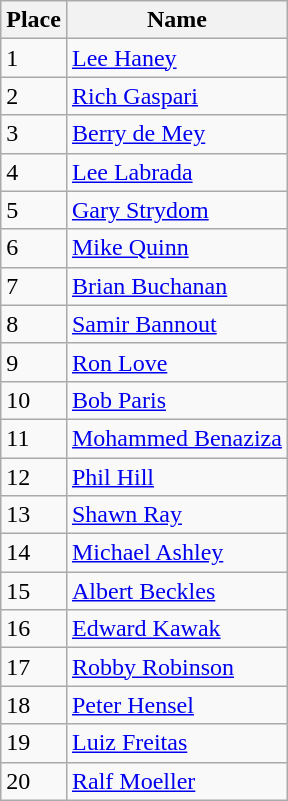<table class="wikitable">
<tr>
<th>Place</th>
<th>Name</th>
</tr>
<tr>
<td>1</td>
<td> <a href='#'>Lee Haney</a></td>
</tr>
<tr>
<td>2</td>
<td> <a href='#'>Rich Gaspari</a></td>
</tr>
<tr>
<td>3</td>
<td> <a href='#'>Berry de Mey</a></td>
</tr>
<tr>
<td>4</td>
<td> <a href='#'>Lee Labrada</a></td>
</tr>
<tr>
<td>5</td>
<td> <a href='#'>Gary Strydom</a></td>
</tr>
<tr>
<td>6</td>
<td> <a href='#'>Mike Quinn</a></td>
</tr>
<tr>
<td>7</td>
<td> <a href='#'>Brian Buchanan</a></td>
</tr>
<tr>
<td>8</td>
<td> <a href='#'>Samir Bannout</a></td>
</tr>
<tr>
<td>9</td>
<td> <a href='#'>Ron Love</a></td>
</tr>
<tr>
<td>10</td>
<td> <a href='#'>Bob Paris</a></td>
</tr>
<tr>
<td>11</td>
<td> <a href='#'>Mohammed Benaziza</a></td>
</tr>
<tr>
<td>12</td>
<td> <a href='#'>Phil Hill</a></td>
</tr>
<tr>
<td>13</td>
<td> <a href='#'>Shawn Ray</a></td>
</tr>
<tr>
<td>14</td>
<td> <a href='#'>Michael Ashley</a></td>
</tr>
<tr>
<td>15</td>
<td> <a href='#'>Albert Beckles</a></td>
</tr>
<tr>
<td>16</td>
<td> <a href='#'>Edward Kawak</a></td>
</tr>
<tr>
<td>17</td>
<td> <a href='#'>Robby Robinson</a></td>
</tr>
<tr>
<td>18</td>
<td> <a href='#'>Peter Hensel</a></td>
</tr>
<tr>
<td>19</td>
<td> <a href='#'>Luiz Freitas</a></td>
</tr>
<tr>
<td>20</td>
<td> <a href='#'>Ralf Moeller</a></td>
</tr>
</table>
